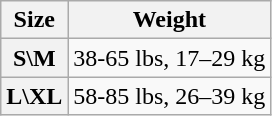<table class="wikitable" border="1">
<tr>
<th>Size</th>
<th>Weight</th>
</tr>
<tr>
<th>S\M</th>
<td>38-65 lbs, 17–29 kg</td>
</tr>
<tr>
<th>L\XL</th>
<td>58-85 lbs, 26–39 kg</td>
</tr>
</table>
